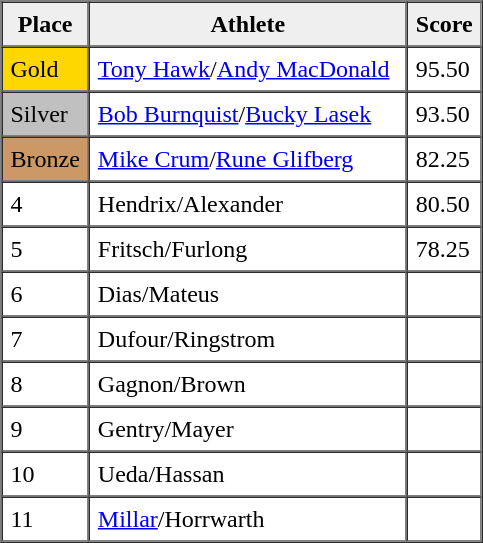<table border=1 cellpadding=5 cellspacing=0>
<tr>
<th style="background:#efefef;" width="20">Place</th>
<th style="background:#efefef;" width="200">Athlete</th>
<th style="background:#efefef;" width="20">Score</th>
</tr>
<tr align=left>
<td style="background:gold;">Gold</td>
<td><a href='#'>Tony Hawk</a>/<a href='#'>Andy MacDonald</a></td>
<td>95.50</td>
</tr>
<tr align=left>
<td style="background:silver;">Silver</td>
<td><a href='#'>Bob Burnquist</a>/<a href='#'>Bucky Lasek</a></td>
<td>93.50</td>
</tr>
<tr align=left>
<td style="background:#CC9966;">Bronze</td>
<td><a href='#'>Mike Crum</a>/<a href='#'>Rune Glifberg</a></td>
<td>82.25</td>
</tr>
<tr align=left>
<td>4</td>
<td>Hendrix/Alexander</td>
<td>80.50</td>
</tr>
<tr align=left>
<td>5</td>
<td>Fritsch/Furlong</td>
<td>78.25</td>
</tr>
<tr align=left>
<td>6</td>
<td>Dias/Mateus</td>
<td></td>
</tr>
<tr align=left>
<td>7</td>
<td>Dufour/Ringstrom</td>
<td></td>
</tr>
<tr align=left>
<td>8</td>
<td>Gagnon/Brown</td>
<td></td>
</tr>
<tr align=left>
<td>9</td>
<td>Gentry/Mayer</td>
<td></td>
</tr>
<tr align=left>
<td>10</td>
<td>Ueda/Hassan</td>
<td></td>
</tr>
<tr align=left>
<td>11</td>
<td><a href='#'>Millar</a>/Horrwarth</td>
<td></td>
</tr>
</table>
